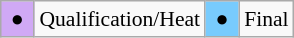<table class="wikitable" style="margin:0.5em auto; font-size:90%;position:relative;">
<tr>
<td bgcolor="#D0A9F5"> ● </td>
<td>Qualification/Heat</td>
<td bgcolor="#78cbfd"> ● </td>
<td>Final</td>
</tr>
</table>
